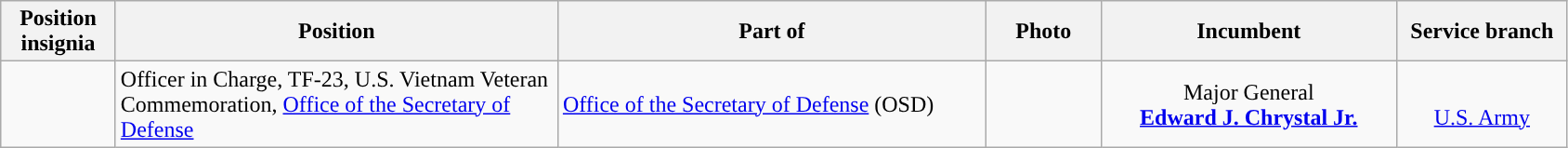<table class="wikitable">
<tr>
<th width="75" style="text-align:center">Position insignia</th>
<th width="310" style="text-align:center">Position</th>
<th width="300" style="text-align:center">Part of</th>
<th width="75" style="text-align:center">Photo</th>
<th width="205" style="text-align:center">Incumbent</th>
<th width="115" style="text-align:center">Service branch</th>
</tr>
<tr>
<td></td>
<td>Officer in Charge, TF-23, U.S. Vietnam Veteran Commemoration, <a href='#'>Office of the Secretary of Defense</a></td>
<td> <a href='#'>Office of the Secretary of Defense</a> (OSD)</td>
<td></td>
<td style="text-align:center">Major General<br><strong><a href='#'>Edward J. Chrystal Jr.</a></strong></td>
<td style="text-align:center"><br><a href='#'>U.S. Army</a></td>
</tr>
</table>
